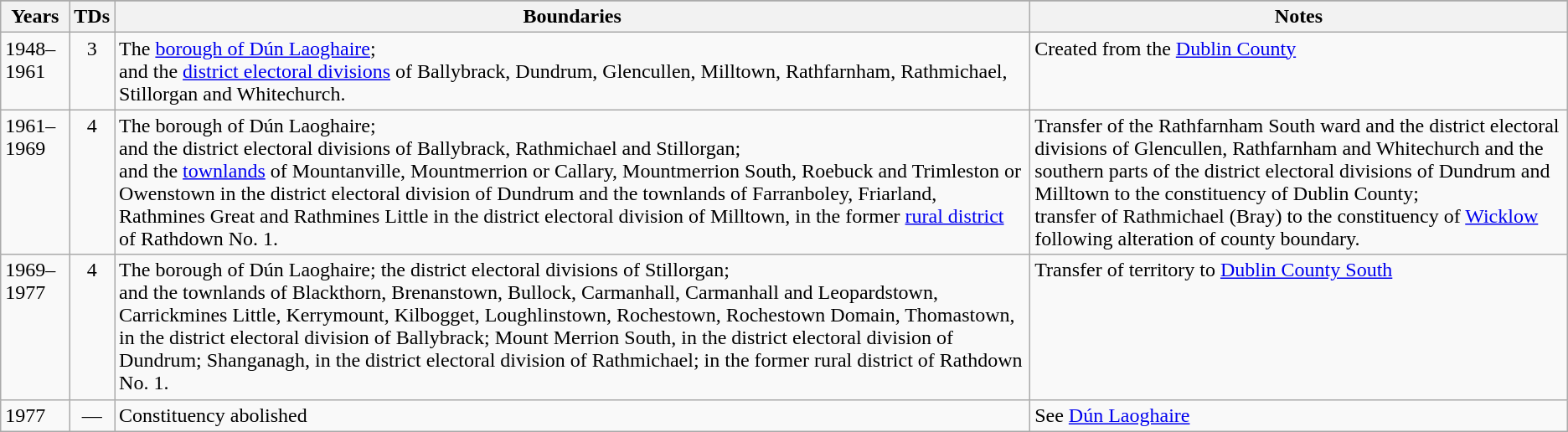<table class="wikitable">
<tr style="background:green">
</tr>
<tr>
<th>Years</th>
<th>TDs</th>
<th>Boundaries</th>
<th>Notes</th>
</tr>
<tr style="vertical-align:top">
<td>1948–1961</td>
<td style="text-align:center">3</td>
<td>The <a href='#'>borough of Dún Laoghaire</a>;<br>and the <a href='#'>district electoral divisions</a> of Ballybrack, Dundrum, Glencullen, Milltown, Rathfarnham, Rathmichael, Stillorgan and Whitechurch.</td>
<td>Created from the <a href='#'>Dublin County</a></td>
</tr>
<tr style="vertical-align:top">
<td>1961–1969</td>
<td style="text-align:center">4</td>
<td>The borough of Dún Laoghaire;<br>and the district electoral divisions of Ballybrack, Rathmichael and Stillorgan;<br>and the <a href='#'>townlands</a> of Mountanville, Mountmerrion or Callary, Mountmerrion South, Roebuck and Trimleston or Owenstown in the district electoral division of Dundrum and the townlands of Farranboley, Friarland, Rathmines Great and Rathmines Little in the district electoral division of Milltown, in the former <a href='#'>rural district</a> of Rathdown No. 1.</td>
<td>Transfer of the Rathfarnham South ward and the district electoral divisions of Glencullen, Rathfarnham and Whitechurch and the southern parts of the district electoral divisions of Dundrum and Milltown to the constituency of Dublin County;<br>transfer of Rathmichael (Bray) to the constituency of <a href='#'>Wicklow</a> following alteration of county boundary.</td>
</tr>
<tr style="vertical-align:top">
<td>1969–1977</td>
<td style="text-align:center">4</td>
<td>The borough of Dún Laoghaire; the district electoral divisions of Stillorgan;<br>and the townlands of Blackthorn, Brenanstown, Bullock, Carmanhall, Carmanhall and Leopardstown, Carrickmines Little, Kerrymount, Kilbogget, Loughlinstown, Rochestown, Rochestown Domain, Thomastown, in the district electoral division of Ballybrack; Mount Merrion South, in the district electoral division of Dundrum; Shanganagh, in the district electoral division of Rathmichael; in the former rural district of Rathdown No. 1.</td>
<td>Transfer of territory to <a href='#'>Dublin County South</a></td>
</tr>
<tr style="vertical-align:top">
<td>1977</td>
<td style="text-align:center">—</td>
<td>Constituency abolished</td>
<td>See <a href='#'>Dún Laoghaire</a></td>
</tr>
</table>
